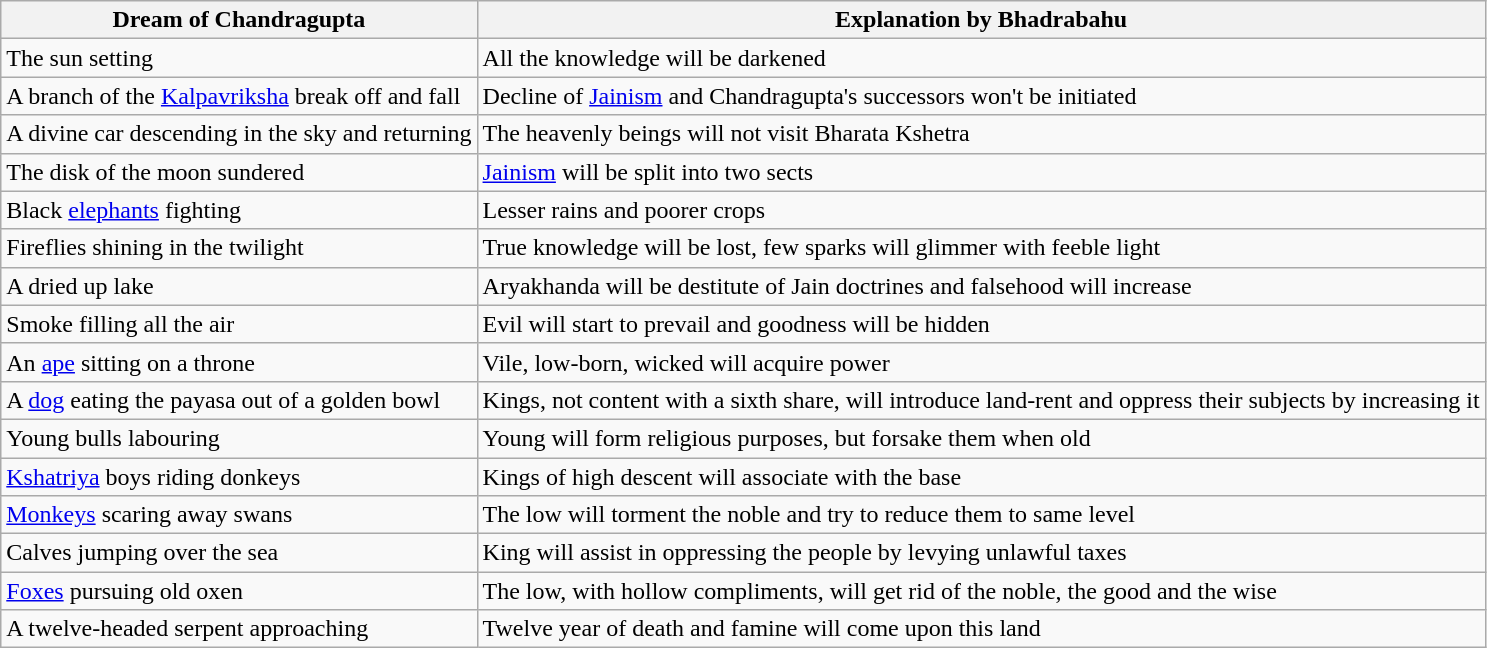<table class="wikitable sortable static-row-numbers static-row-header-text">
<tr>
<th>Dream of Chandragupta</th>
<th>Explanation by Bhadrabahu</th>
</tr>
<tr>
<td>The sun setting</td>
<td>All the knowledge will be darkened</td>
</tr>
<tr>
<td>A branch of the <a href='#'>Kalpavriksha</a> break off and fall</td>
<td>Decline of <a href='#'>Jainism</a> and Chandragupta's successors won't be initiated</td>
</tr>
<tr>
<td>A divine car descending in the sky and returning</td>
<td>The heavenly beings will not visit Bharata Kshetra</td>
</tr>
<tr>
<td>The disk of the moon sundered</td>
<td><a href='#'>Jainism</a> will be split into two sects</td>
</tr>
<tr>
<td>Black <a href='#'>elephants</a> fighting</td>
<td>Lesser rains and poorer crops</td>
</tr>
<tr>
<td>Fireflies shining in the twilight</td>
<td>True knowledge will be lost, few sparks will glimmer with feeble light</td>
</tr>
<tr>
<td>A dried up lake</td>
<td>Aryakhanda will be destitute of Jain doctrines and falsehood will increase</td>
</tr>
<tr>
<td>Smoke filling all the air</td>
<td>Evil will start to prevail and goodness will be hidden</td>
</tr>
<tr>
<td>An <a href='#'>ape</a> sitting on a throne</td>
<td>Vile, low-born, wicked will acquire power</td>
</tr>
<tr>
<td>A <a href='#'>dog</a> eating the payasa out of a golden bowl</td>
<td>Kings, not content with a sixth share, will introduce land-rent and oppress their subjects by increasing it</td>
</tr>
<tr>
<td>Young bulls labouring</td>
<td>Young will form religious purposes, but forsake them when old</td>
</tr>
<tr>
<td><a href='#'>Kshatriya</a> boys riding donkeys</td>
<td>Kings of high descent will associate with the base</td>
</tr>
<tr>
<td><a href='#'>Monkeys</a> scaring away swans</td>
<td>The low will torment the noble and try to reduce them to same level</td>
</tr>
<tr>
<td>Calves jumping over the sea</td>
<td>King will assist in oppressing the people by levying unlawful taxes</td>
</tr>
<tr>
<td><a href='#'>Foxes</a> pursuing old oxen</td>
<td>The low, with hollow compliments, will get rid of the noble, the good and the wise</td>
</tr>
<tr>
<td>A twelve-headed serpent approaching</td>
<td>Twelve year of death and famine will come upon this land</td>
</tr>
</table>
